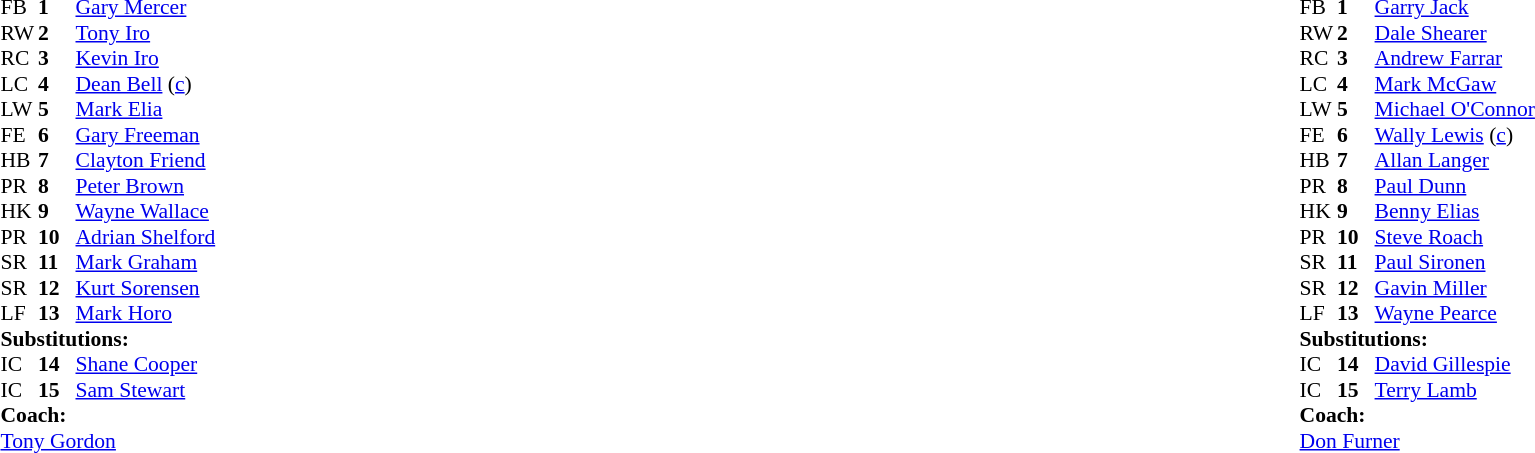<table width="100%">
<tr>
<td valign="top" width="50%"><br><table style="font-size: 90%" cellspacing="0" cellpadding="0">
<tr>
<th width="25"></th>
<th width="25"></th>
</tr>
<tr>
<td>FB</td>
<td><strong>1</strong></td>
<td><a href='#'>Gary Mercer</a></td>
</tr>
<tr>
<td>RW</td>
<td><strong>2</strong></td>
<td><a href='#'>Tony Iro</a></td>
</tr>
<tr>
<td>RC</td>
<td><strong>3</strong></td>
<td><a href='#'>Kevin Iro</a></td>
</tr>
<tr>
<td>LC</td>
<td><strong>4</strong></td>
<td><a href='#'>Dean Bell</a> (<a href='#'>c</a>)</td>
</tr>
<tr>
<td>LW</td>
<td><strong>5</strong></td>
<td><a href='#'>Mark Elia</a></td>
</tr>
<tr>
<td>FE</td>
<td><strong>6</strong></td>
<td><a href='#'>Gary Freeman</a></td>
</tr>
<tr>
<td>HB</td>
<td><strong>7</strong></td>
<td><a href='#'>Clayton Friend</a></td>
</tr>
<tr>
<td>PR</td>
<td><strong>8</strong></td>
<td><a href='#'>Peter Brown</a></td>
</tr>
<tr>
<td>HK</td>
<td><strong>9</strong></td>
<td><a href='#'>Wayne Wallace</a></td>
</tr>
<tr>
<td>PR</td>
<td><strong>10</strong></td>
<td><a href='#'>Adrian Shelford</a></td>
</tr>
<tr>
<td>SR</td>
<td><strong>11</strong></td>
<td><a href='#'>Mark Graham</a></td>
</tr>
<tr>
<td>SR</td>
<td><strong>12</strong></td>
<td><a href='#'>Kurt Sorensen</a></td>
</tr>
<tr>
<td>LF</td>
<td><strong>13</strong></td>
<td><a href='#'>Mark Horo</a></td>
</tr>
<tr>
<td colspan=3><strong>Substitutions:</strong></td>
</tr>
<tr>
<td>IC</td>
<td><strong>14</strong></td>
<td><a href='#'>Shane Cooper</a></td>
</tr>
<tr>
<td>IC</td>
<td><strong>15</strong></td>
<td><a href='#'>Sam Stewart</a></td>
</tr>
<tr>
<td colspan=3><strong>Coach:</strong></td>
</tr>
<tr>
<td colspan="4"> <a href='#'>Tony Gordon</a></td>
</tr>
</table>
</td>
<td valign="top" width="50%"><br><table style="font-size: 90%" cellspacing="0" cellpadding="0" align="center">
<tr>
<th width="25"></th>
<th width="25"></th>
</tr>
<tr>
<td>FB</td>
<td><strong>1</strong></td>
<td><a href='#'>Garry Jack</a></td>
</tr>
<tr>
<td>RW</td>
<td><strong>2</strong></td>
<td><a href='#'>Dale Shearer</a></td>
</tr>
<tr>
<td>RC</td>
<td><strong>3</strong></td>
<td><a href='#'>Andrew Farrar</a></td>
</tr>
<tr>
<td>LC</td>
<td><strong>4</strong></td>
<td><a href='#'>Mark McGaw</a></td>
</tr>
<tr>
<td>LW</td>
<td><strong>5</strong></td>
<td><a href='#'>Michael O'Connor</a></td>
</tr>
<tr>
<td>FE</td>
<td><strong>6</strong></td>
<td><a href='#'>Wally Lewis</a> (<a href='#'>c</a>)</td>
</tr>
<tr>
<td>HB</td>
<td><strong>7</strong></td>
<td><a href='#'>Allan Langer</a></td>
</tr>
<tr>
<td>PR</td>
<td><strong>8</strong></td>
<td><a href='#'>Paul Dunn</a></td>
</tr>
<tr>
<td>HK</td>
<td><strong>9</strong></td>
<td><a href='#'>Benny Elias</a></td>
</tr>
<tr>
<td>PR</td>
<td><strong>10</strong></td>
<td><a href='#'>Steve Roach</a></td>
</tr>
<tr>
<td>SR</td>
<td><strong>11</strong></td>
<td><a href='#'>Paul Sironen</a></td>
</tr>
<tr>
<td>SR</td>
<td><strong>12</strong></td>
<td><a href='#'>Gavin Miller</a></td>
</tr>
<tr>
<td>LF</td>
<td><strong>13</strong></td>
<td><a href='#'>Wayne Pearce</a></td>
</tr>
<tr>
<td colspan=3><strong>Substitutions:</strong></td>
</tr>
<tr>
<td>IC</td>
<td><strong>14</strong></td>
<td><a href='#'>David Gillespie</a></td>
</tr>
<tr>
<td>IC</td>
<td><strong>15</strong></td>
<td><a href='#'>Terry Lamb</a></td>
</tr>
<tr>
<td colspan=3><strong>Coach:</strong></td>
</tr>
<tr>
<td colspan="4"> <a href='#'>Don Furner</a></td>
</tr>
</table>
</td>
</tr>
</table>
